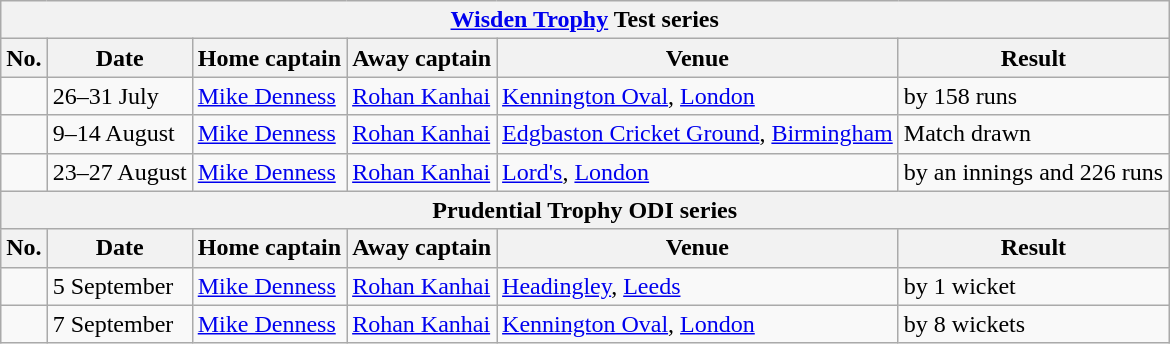<table class="wikitable">
<tr>
<th colspan="9"><a href='#'>Wisden Trophy</a> Test series</th>
</tr>
<tr>
<th>No.</th>
<th>Date</th>
<th>Home captain</th>
<th>Away captain</th>
<th>Venue</th>
<th>Result</th>
</tr>
<tr>
<td></td>
<td>26–31 July</td>
<td><a href='#'>Mike Denness</a></td>
<td><a href='#'>Rohan Kanhai</a></td>
<td><a href='#'>Kennington Oval</a>, <a href='#'>London</a></td>
<td> by 158 runs</td>
</tr>
<tr>
<td></td>
<td>9–14 August</td>
<td><a href='#'>Mike Denness</a></td>
<td><a href='#'>Rohan Kanhai</a></td>
<td><a href='#'>Edgbaston Cricket Ground</a>, <a href='#'>Birmingham</a></td>
<td>Match drawn</td>
</tr>
<tr>
<td></td>
<td>23–27 August</td>
<td><a href='#'>Mike Denness</a></td>
<td><a href='#'>Rohan Kanhai</a></td>
<td><a href='#'>Lord's</a>, <a href='#'>London</a></td>
<td> by an innings and 226 runs</td>
</tr>
<tr>
<th colspan="9">Prudential Trophy ODI series</th>
</tr>
<tr>
<th>No.</th>
<th>Date</th>
<th>Home captain</th>
<th>Away captain</th>
<th>Venue</th>
<th>Result</th>
</tr>
<tr>
<td></td>
<td>5 September</td>
<td><a href='#'>Mike Denness</a></td>
<td><a href='#'>Rohan Kanhai</a></td>
<td><a href='#'>Headingley</a>, <a href='#'>Leeds</a></td>
<td> by 1 wicket</td>
</tr>
<tr>
<td></td>
<td>7 September</td>
<td><a href='#'>Mike Denness</a></td>
<td><a href='#'>Rohan Kanhai</a></td>
<td><a href='#'>Kennington Oval</a>, <a href='#'>London</a></td>
<td> by 8 wickets</td>
</tr>
</table>
